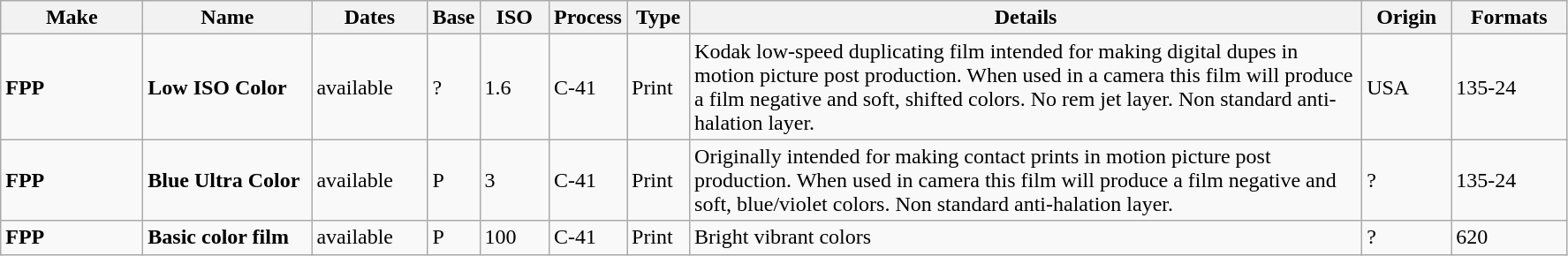<table class="wikitable">
<tr>
<th scope="col" style="width: 100px;">Make</th>
<th scope="col" style="width: 120px;">Name</th>
<th scope="col" style="width: 80px;">Dates</th>
<th scope="col" style="width: 30px;">Base</th>
<th scope="col" style="width: 45px;">ISO</th>
<th scope="col" style="width: 40px;">Process</th>
<th scope="col" style="width: 40px;">Type</th>
<th scope="col" style="width: 500px;">Details</th>
<th scope="col" style="width: 60px;">Origin</th>
<th scope="col" style="width: 80px;">Formats</th>
</tr>
<tr>
<td><strong>FPP </strong></td>
<td><strong>Low ISO Color</strong></td>
<td>available</td>
<td>?</td>
<td>1.6</td>
<td>C-41</td>
<td>Print</td>
<td>Kodak low-speed duplicating film intended for making digital dupes in motion picture post production. When used in a camera this film will produce a film negative and soft, shifted colors. No rem jet layer. Non standard anti-halation layer.</td>
<td>USA</td>
<td>135-24</td>
</tr>
<tr>
<td><strong>FPP </strong></td>
<td><strong>Blue Ultra Color</strong></td>
<td>available</td>
<td>P</td>
<td>3</td>
<td>C-41</td>
<td>Print</td>
<td>Originally intended for making contact prints in motion picture post production. When used in camera this film will produce a film negative and soft, blue/violet colors. Non standard anti-halation layer.</td>
<td>?</td>
<td>135-24</td>
</tr>
<tr>
<td><strong>FPP </strong></td>
<td><strong>Basic color film</strong></td>
<td>available</td>
<td>P</td>
<td>100</td>
<td>C-41</td>
<td>Print</td>
<td>Bright vibrant colors</td>
<td>?</td>
<td>620</td>
</tr>
</table>
